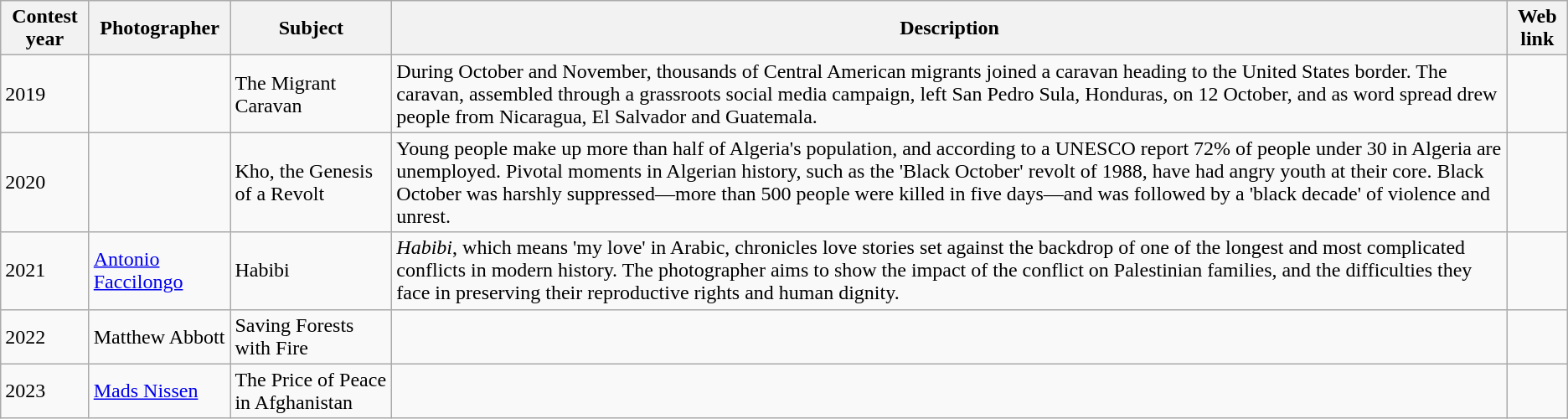<table class="wikitable">
<tr>
<th>Contest year</th>
<th>Photographer</th>
<th>Subject</th>
<th>Description</th>
<th>Web link</th>
</tr>
<tr>
<td>2019</td>
<td> </td>
<td>The Migrant Caravan</td>
<td>During October and November, thousands of Central American migrants joined a caravan heading to the United States border. The caravan, assembled through a grassroots social media campaign, left San Pedro Sula, Honduras, on 12 October, and as word spread drew people from Nicaragua, El Salvador and Guatemala.</td>
<td></td>
</tr>
<tr>
<td>2020</td>
<td> </td>
<td>Kho, the Genesis of a Revolt</td>
<td>Young people make up more than half of Algeria's population, and according to a UNESCO report 72% of people under 30 in Algeria are unemployed. Pivotal moments in Algerian history, such as the 'Black October' revolt of 1988, have had angry youth at their core. Black October was harshly suppressed—more than 500 people were killed in five days—and was followed by a 'black decade' of violence and unrest.</td>
<td></td>
</tr>
<tr>
<td>2021</td>
<td> <a href='#'>Antonio Faccilongo</a></td>
<td>Habibi</td>
<td><em>Habibi</em>, which means 'my love' in Arabic, chronicles love stories set against the backdrop of one of the longest and most complicated conflicts in modern history. The photographer aims to show the impact of the conflict on Palestinian families, and the difficulties they face in preserving their reproductive rights and human dignity.</td>
<td></td>
</tr>
<tr>
<td>2022</td>
<td> Matthew Abbott</td>
<td>Saving Forests with Fire</td>
<td></td>
<td></td>
</tr>
<tr>
<td>2023</td>
<td> <a href='#'>Mads Nissen</a></td>
<td>The Price of Peace in Afghanistan</td>
<td></td>
<td></td>
</tr>
</table>
